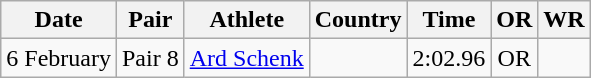<table class="wikitable" style="text-align:center">
<tr>
<th>Date</th>
<th>Pair</th>
<th>Athlete</th>
<th>Country</th>
<th>Time</th>
<th>OR</th>
<th>WR</th>
</tr>
<tr>
<td>6 February</td>
<td>Pair 8</td>
<td><a href='#'>Ard Schenk</a></td>
<td></td>
<td>2:02.96</td>
<td>OR</td>
<td></td>
</tr>
</table>
